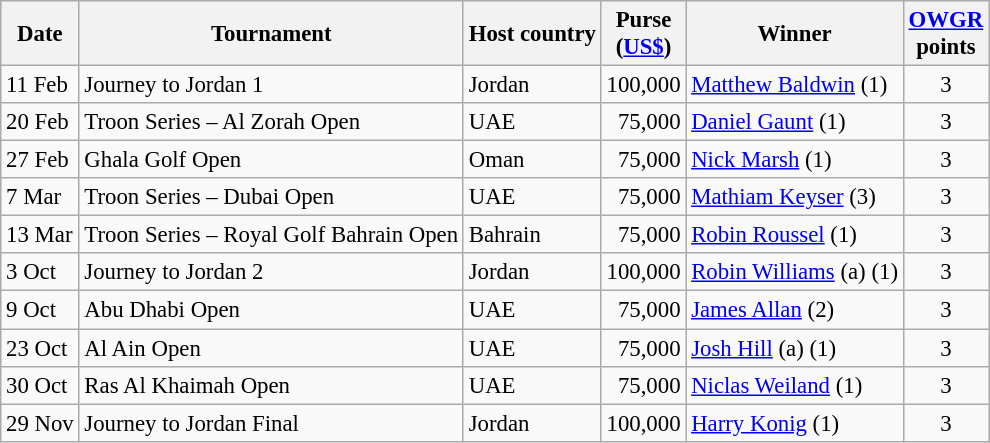<table class="wikitable" style="font-size:95%">
<tr>
<th>Date</th>
<th>Tournament</th>
<th>Host country</th>
<th>Purse<br>(<a href='#'>US$</a>)</th>
<th>Winner</th>
<th><a href='#'>OWGR</a><br>points</th>
</tr>
<tr>
<td>11 Feb</td>
<td>Journey to Jordan 1</td>
<td>Jordan</td>
<td align=right>100,000</td>
<td> <a href='#'>Matthew Baldwin</a> (1)</td>
<td align=center>3</td>
</tr>
<tr>
<td>20 Feb</td>
<td>Troon Series – Al Zorah Open</td>
<td>UAE</td>
<td align=right>75,000</td>
<td> <a href='#'>Daniel Gaunt</a> (1)</td>
<td align=center>3</td>
</tr>
<tr>
<td>27 Feb</td>
<td>Ghala Golf Open</td>
<td>Oman</td>
<td align=right>75,000</td>
<td> <a href='#'>Nick Marsh</a> (1)</td>
<td align=center>3</td>
</tr>
<tr>
<td>7 Mar</td>
<td>Troon Series – Dubai Open</td>
<td>UAE</td>
<td align=right>75,000</td>
<td> <a href='#'>Mathiam Keyser</a> (3)</td>
<td align=center>3</td>
</tr>
<tr>
<td>13 Mar</td>
<td>Troon Series – Royal Golf Bahrain Open</td>
<td>Bahrain</td>
<td align=right>75,000</td>
<td> <a href='#'>Robin Roussel</a> (1)</td>
<td align=center>3</td>
</tr>
<tr>
<td>3 Oct</td>
<td>Journey to Jordan 2</td>
<td>Jordan</td>
<td align=right>100,000</td>
<td> <a href='#'>Robin Williams</a> (a) (1)</td>
<td align=center>3</td>
</tr>
<tr>
<td>9 Oct</td>
<td>Abu Dhabi Open</td>
<td>UAE</td>
<td align=right>75,000</td>
<td> <a href='#'>James Allan</a> (2)</td>
<td align=center>3</td>
</tr>
<tr>
<td>23 Oct</td>
<td>Al Ain Open</td>
<td>UAE</td>
<td align=right>75,000</td>
<td> <a href='#'>Josh Hill</a> (a) (1)</td>
<td align=center>3</td>
</tr>
<tr>
<td>30 Oct</td>
<td>Ras Al Khaimah Open</td>
<td>UAE</td>
<td align=right>75,000</td>
<td> <a href='#'>Niclas Weiland</a> (1)</td>
<td align=center>3</td>
</tr>
<tr>
<td>29 Nov</td>
<td>Journey to Jordan Final</td>
<td>Jordan</td>
<td align=right>100,000</td>
<td> <a href='#'>Harry Konig</a> (1)</td>
<td align=center>3</td>
</tr>
</table>
